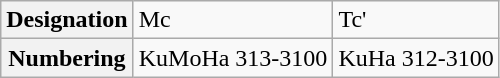<table class="wikitable">
<tr>
<th>Designation</th>
<td>Mc</td>
<td>Tc'</td>
</tr>
<tr>
<th>Numbering</th>
<td>KuMoHa 313-3100</td>
<td>KuHa 312-3100</td>
</tr>
</table>
